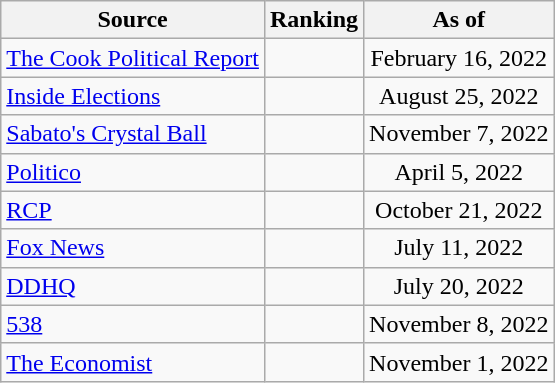<table class="wikitable" style="text-align:center">
<tr>
<th>Source</th>
<th>Ranking</th>
<th>As of</th>
</tr>
<tr>
<td align=left><a href='#'>The Cook Political Report</a></td>
<td></td>
<td>February 16, 2022</td>
</tr>
<tr>
<td align=left><a href='#'>Inside Elections</a></td>
<td></td>
<td>August 25, 2022</td>
</tr>
<tr>
<td align=left><a href='#'>Sabato's Crystal Ball</a></td>
<td></td>
<td>November 7, 2022</td>
</tr>
<tr>
<td align="left"><a href='#'>Politico</a></td>
<td></td>
<td>April 5, 2022</td>
</tr>
<tr>
<td align="left"><a href='#'>RCP</a></td>
<td></td>
<td>October 21, 2022</td>
</tr>
<tr>
<td align=left><a href='#'>Fox News</a></td>
<td></td>
<td>July 11, 2022</td>
</tr>
<tr>
<td align="left"><a href='#'>DDHQ</a></td>
<td></td>
<td>July 20, 2022</td>
</tr>
<tr>
<td align="left"><a href='#'>538</a></td>
<td></td>
<td>November 8, 2022</td>
</tr>
<tr>
<td align="left"><a href='#'>The Economist</a></td>
<td></td>
<td>November 1, 2022</td>
</tr>
</table>
